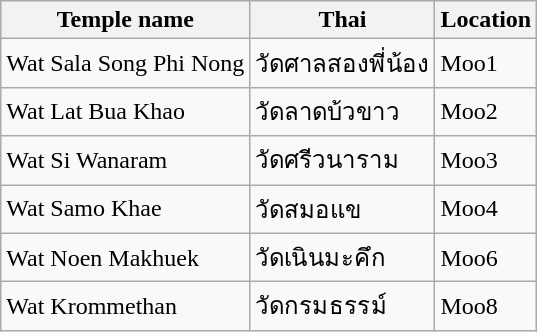<table class="wikitable">
<tr>
<th>Temple name</th>
<th>Thai</th>
<th>Location</th>
</tr>
<tr>
<td>Wat Sala Song Phi Nong</td>
<td>วัดศาลสองพี่น้อง</td>
<td>Moo1</td>
</tr>
<tr>
<td>Wat Lat Bua Khao</td>
<td>วัดลาดบ้วขาว</td>
<td>Moo2</td>
</tr>
<tr>
<td>Wat Si Wanaram</td>
<td>วัดศรีวนาราม</td>
<td>Moo3</td>
</tr>
<tr>
<td>Wat Samo Khae</td>
<td>วัดสมอแข</td>
<td>Moo4</td>
</tr>
<tr>
<td>Wat Noen Makhuek</td>
<td>วัดเนินมะคึก</td>
<td>Moo6</td>
</tr>
<tr>
<td>Wat Krommethan</td>
<td>วัดกรมธรรม์</td>
<td>Moo8</td>
</tr>
</table>
